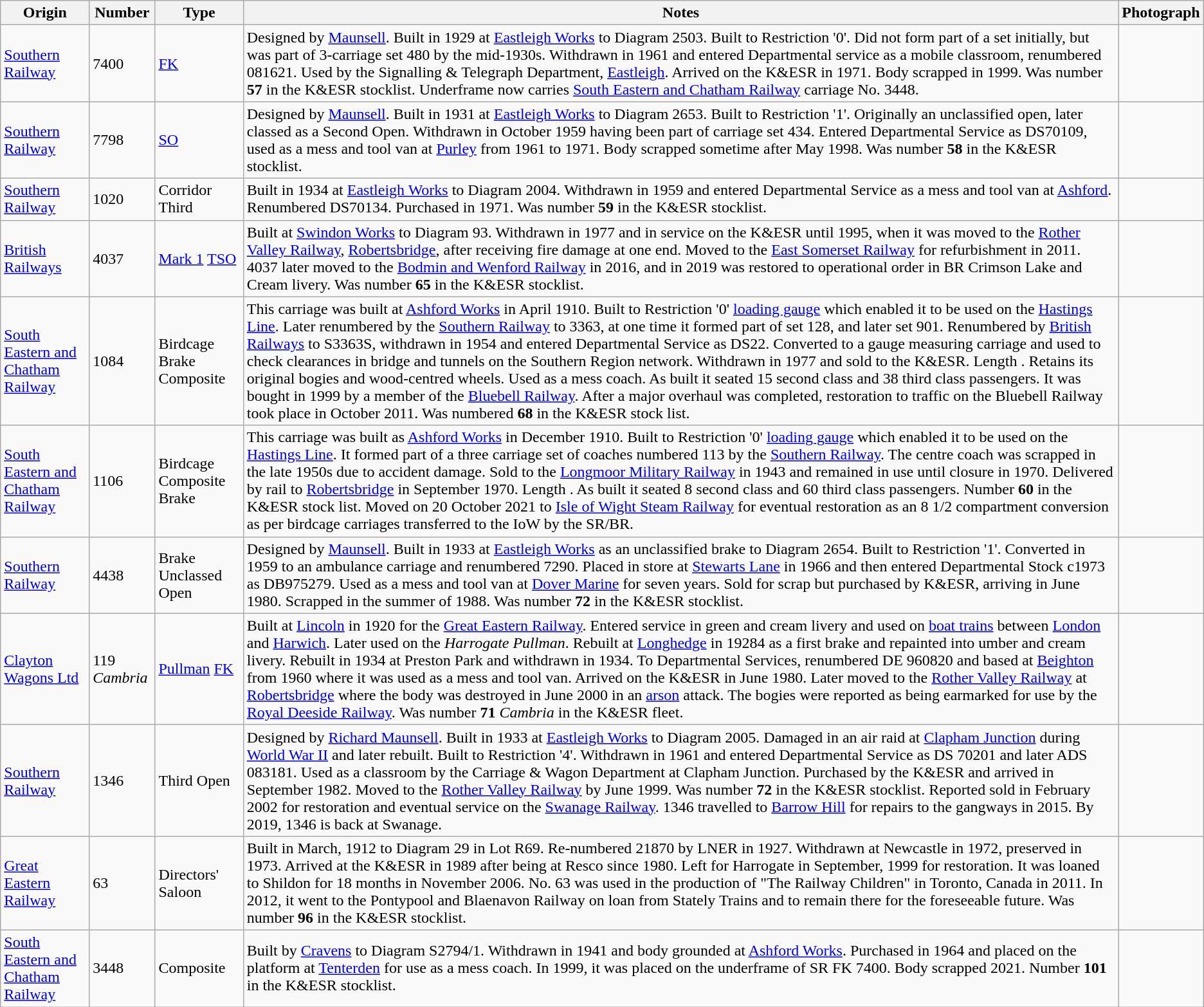<table class="wikitable">
<tr>
<th>Origin</th>
<th>Number</th>
<th>Type</th>
<th>Notes</th>
<th>Photograph</th>
</tr>
<tr>
<td><a href='#'>Southern Railway</a></td>
<td>7400</td>
<td><a href='#'>FK</a></td>
<td>Designed by <a href='#'>Maunsell</a>. Built in 1929 at <a href='#'>Eastleigh Works</a> to Diagram 2503. Built to Restriction '0'. Did not form part of a set initially, but was part of 3-carriage set 480 by the mid-1930s. Withdrawn in 1961 and entered Departmental service as a mobile classroom, renumbered 081621. Used by the Signalling & Telegraph Department, <a href='#'>Eastleigh</a>. Arrived on the K&ESR in 1971. Body scrapped in 1999. Was number <strong>57</strong> in the K&ESR stocklist. Underframe now carries <a href='#'>South Eastern and Chatham Railway</a> carriage No. 3448.</td>
<td></td>
</tr>
<tr>
<td><a href='#'>Southern Railway</a></td>
<td>7798</td>
<td><a href='#'>SO</a></td>
<td>Designed by <a href='#'>Maunsell</a>. Built in 1931 at <a href='#'>Eastleigh Works</a> to Diagram 2653. Built to Restriction '1'. Originally an unclassified open, later classed as a Second Open. Withdrawn in October 1959 having been part of carriage set 434. Entered Departmental Service as DS70109, used as a mess and tool van at <a href='#'>Purley</a> from 1961 to 1971. Body scrapped sometime after May 1998. Was number <strong>58</strong> in the K&ESR stocklist.</td>
<td></td>
</tr>
<tr>
<td><a href='#'>Southern Railway</a></td>
<td>1020</td>
<td>Corridor Third</td>
<td>Built in 1934 at <a href='#'>Eastleigh Works</a> to Diagram 2004. Withdrawn in 1959 and entered Departmental Service as a mess and tool van at <a href='#'>Ashford</a>. Renumbered DS70134. Purchased in 1971. Was number <strong>59</strong> in the K&ESR stocklist.</td>
<td></td>
</tr>
<tr>
<td><a href='#'>British Railways</a></td>
<td>4037</td>
<td><a href='#'>Mark 1</a> <a href='#'>TSO</a></td>
<td>Built at <a href='#'>Swindon Works</a> to Diagram 93. Withdrawn in 1977 and in service on the K&ESR until 1995, when it was moved to the <a href='#'>Rother Valley Railway</a>, <a href='#'>Robertsbridge</a>, after receiving fire damage at one end. Moved to the <a href='#'>East Somerset Railway</a> for refurbishment in 2011. 4037 later moved to the <a href='#'>Bodmin and Wenford Railway</a> in 2016, and in 2019 was restored to operational order in BR Crimson Lake and Cream livery. Was number <strong>65</strong> in the K&ESR stocklist.</td>
<td></td>
</tr>
<tr>
<td><a href='#'>South Eastern and Chatham Railway</a></td>
<td>1084</td>
<td>Birdcage Brake Composite</td>
<td>This carriage was built at <a href='#'>Ashford Works</a> in April 1910. Built to Restriction '0' <a href='#'>loading gauge</a> which enabled it to be used on the <a href='#'>Hastings Line</a>. Later renumbered by the <a href='#'>Southern Railway</a> to 3363, at one time it formed part of set 128, and later set 901. Renumbered by <a href='#'>British Railways</a> to S3363S, withdrawn in 1954 and entered Departmental Service as DS22. Converted to a gauge measuring carriage and used to check clearances in bridge and tunnels on the Southern Region network. Withdrawn in 1977 and sold to the K&ESR. Length . Retains its original bogies and wood-centred wheels. Used as a mess coach. As built it seated 15 second class and 38 third class passengers. It was bought in 1999 by a member of the <a href='#'>Bluebell Railway</a>.  After a major overhaul was completed, restoration to traffic on the Bluebell Railway took place in October 2011.  Was numbered <strong>68</strong> in the K&ESR stock list. </td>
<td></td>
</tr>
<tr>
<td><a href='#'>South Eastern and Chatham Railway</a></td>
<td>1106</td>
<td>Birdcage Composite Brake</td>
<td>This carriage was built as <a href='#'>Ashford Works</a> in December 1910. Built to Restriction '0' <a href='#'>loading gauge</a> which enabled it to be used on the <a href='#'>Hastings Line</a>. It formed part of a three carriage set of coaches numbered 113 by the <a href='#'>Southern Railway</a>. The centre coach was scrapped in the late 1950s due to accident damage. Sold to the <a href='#'>Longmoor Military Railway</a> in 1943 and remained in use until closure in 1970. Delivered by rail to <a href='#'>Robertsbridge</a> in September 1970. Length . As built it seated 8 second class and 60 third class passengers. Number <strong>60</strong> in the K&ESR stock list.  Moved on 20 October 2021 to <a href='#'>Isle of Wight Steam Railway</a> for eventual restoration as an 8 1/2 compartment conversion as per birdcage carriages transferred to the IoW by the SR/BR.</td>
<td></td>
</tr>
<tr>
<td><a href='#'>Southern Railway</a></td>
<td>4438</td>
<td>Brake Unclassed Open</td>
<td>Designed by <a href='#'>Maunsell</a>. Built in 1933 at <a href='#'>Eastleigh Works</a> as an unclassified brake to Diagram 2654. Built to Restriction '1'. Converted in 1959 to an ambulance carriage and renumbered 7290. Placed in store at <a href='#'>Stewarts Lane</a> in 1966 and then entered Departmental Stock c1973 as DB975279. Used as a mess and tool van at <a href='#'>Dover Marine</a> for seven years. Sold for scrap but purchased by K&ESR, arriving in June 1980. Scrapped in the summer of 1988. Was number <strong>72</strong> in the K&ESR stocklist.</td>
<td></td>
</tr>
<tr>
<td><a href='#'>Clayton Wagons Ltd</a></td>
<td>119 <em>Cambria</em></td>
<td><a href='#'>Pullman</a> <a href='#'>FK</a></td>
<td>Built at <a href='#'>Lincoln</a> in 1920 for the <a href='#'>Great Eastern Railway</a>. Entered service in green and cream livery and used on <a href='#'>boat trains</a> between <a href='#'>London</a> and <a href='#'>Harwich</a>. Later used on the <em>Harrogate Pullman</em>. Rebuilt at <a href='#'>Longhedge</a> in 19284 as a first brake and repainted into umber and cream livery. Rebuilt in 1934 at Preston Park and withdrawn in 1934. To Departmental Services, renumbered DE 960820 and based at <a href='#'>Beighton</a> from 1960 where it was used as a mess and tool van. Arrived on the K&ESR in June 1980. Later moved to the <a href='#'>Rother Valley Railway</a> at <a href='#'>Robertsbridge</a> where the body was destroyed in June 2000 in an <a href='#'>arson</a> attack. The bogies were reported as being earmarked for use by the <a href='#'>Royal Deeside Railway</a>. Was number <strong>71</strong> <em>Cambria</em> in the K&ESR fleet.</td>
<td></td>
</tr>
<tr>
<td><a href='#'>Southern Railway</a></td>
<td>1346</td>
<td>Third Open</td>
<td>Designed by <a href='#'>Richard Maunsell</a>. Built in 1933 at <a href='#'>Eastleigh Works</a> to Diagram 2005. Damaged in an air raid at <a href='#'>Clapham Junction</a> during <a href='#'>World War II</a> and later rebuilt. Built to Restriction '4'. Withdrawn in 1961 and entered Departmental Service as DS 70201 and later ADS 083181. Used as a classroom by the Carriage & Wagon Department at Clapham Junction. Purchased by the K&ESR and arrived in September 1982. Moved to the <a href='#'>Rother Valley Railway</a> by June 1999. Was number <strong>72</strong> in the K&ESR stocklist. Reported sold in February 2002 for restoration and eventual service on the <a href='#'>Swanage Railway</a>. 1346 travelled to <a href='#'>Barrow Hill</a> for repairs to the gangways in 2015. By 2019, 1346 is back at Swanage.</td>
<td></td>
</tr>
<tr>
<td><a href='#'>Great Eastern Railway</a></td>
<td>63</td>
<td>Directors' Saloon</td>
<td>Built in March, 1912 to Diagram 29 in Lot R69. Re-numbered 21870 by LNER in 1927. Withdrawn at Newcastle in 1972, preserved in 1973. Arrived at the K&ESR in 1989 after being at Resco since 1980. Left for Harrogate in September, 1999 for restoration. It was loaned to Shildon for 18 months in November 2006. No. 63 was used in the production of "The Railway Children" in Toronto, Canada in 2011. In 2012, it went to the Pontypool and Blaenavon Railway on loan from Stately Trains and to remain there for the foreseeable future. Was number <strong>96</strong> in the K&ESR stocklist.</td>
<td></td>
</tr>
<tr>
<td><a href='#'>South Eastern and Chatham Railway</a></td>
<td>3448</td>
<td>Composite</td>
<td>Built by <a href='#'>Cravens</a> to Diagram S2794/1. Withdrawn in 1941 and body grounded at <a href='#'>Ashford Works</a>. Purchased in 1964 and placed on the platform at <a href='#'>Tenterden</a> for use as a mess coach. In 1999, it was placed on the underframe of SR FK 7400. Body scrapped 2021. Number <strong>101</strong> in the K&ESR stocklist.</td>
<td></td>
</tr>
</table>
